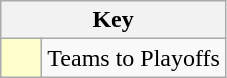<table class="wikitable" style="text-align: center;">
<tr>
<th colspan=2>Key</th>
</tr>
<tr>
<td style="background:#ffffcc; width:20px;"></td>
<td align=left>Teams to Playoffs</td>
</tr>
</table>
